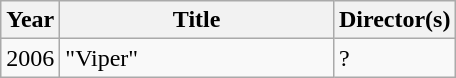<table class="wikitable" border="1">
<tr>
<th>Year</th>
<th width="175">Title</th>
<th>Director(s)</th>
</tr>
<tr>
<td>2006</td>
<td>"Viper"</td>
<td>?</td>
</tr>
</table>
